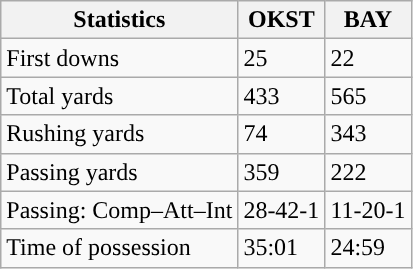<table class="wikitable" style="float: left;">
<tr>
<th>Statistics</th>
<th>OKST</th>
<th>BAY</th>
</tr>
<tr>
<td>First downs</td>
<td>25</td>
<td>22</td>
</tr>
<tr>
<td>Total yards</td>
<td>433</td>
<td>565</td>
</tr>
<tr>
<td>Rushing yards</td>
<td>74</td>
<td>343</td>
</tr>
<tr>
<td>Passing yards</td>
<td>359</td>
<td>222</td>
</tr>
<tr>
<td>Passing: Comp–Att–Int</td>
<td>28-42-1</td>
<td>11-20-1</td>
</tr>
<tr>
<td>Time of possession</td>
<td>35:01</td>
<td>24:59</td>
</tr>
</table>
